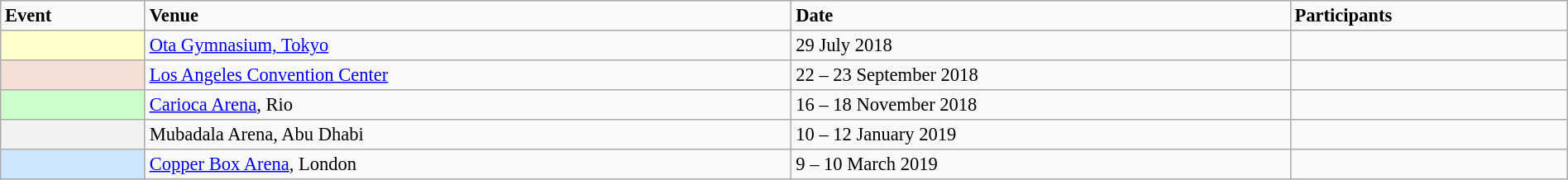<table class="wikitable" style="text-align: left; font-size: 94%; width: 100%;">
<tr>
<td><strong>Event</strong></td>
<td><strong>Venue</strong></td>
<td><strong>Date</strong></td>
<td><strong>Participants</strong></td>
</tr>
<tr>
<th scope="row" align="center" style="background: #ffffcc;  text-align: left"></th>
<td><a href='#'>Ota Gymnasium, Tokyo</a></td>
<td>29 July 2018</td>
<td></td>
</tr>
<tr>
<th scope="row" align="center" style="background: #f4e0d7;  text-align: left"></th>
<td><a href='#'>Los Angeles Convention Center</a></td>
<td>22 – 23 September 2018</td>
<td></td>
</tr>
<tr>
<th scope="row" align="center" style="background: #ccffcc;  text-align: left"></th>
<td><a href='#'>Carioca Arena</a>, Rio</td>
<td>16 – 18 November 2018</td>
<td></td>
</tr>
<tr>
<th scope="row" align="center" style="background: #cde6gf;  text-align: left"></th>
<td>Mubadala Arena, Abu Dhabi</td>
<td>10 – 12 January 2019</td>
<td></td>
</tr>
<tr>
<th scope="row" align="center" style="background: #cce6ff;  text-align: left"></th>
<td><a href='#'>Copper Box Arena</a>, London</td>
<td>9 – 10 March 2019</td>
<td></td>
</tr>
</table>
